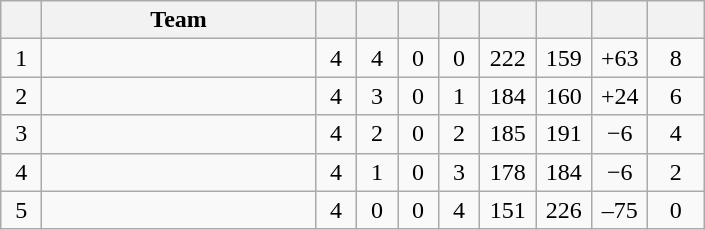<table class=wikitable style=text-align:center>
<tr>
<th width=20 abbr=Position></th>
<th width=175>Team</th>
<th width=20 abbr=Played></th>
<th width=20 abbr=Won></th>
<th width=20 abbr=Drawn></th>
<th width=20 abbr=Lost></th>
<th width=30 abbr=Goal for></th>
<th width=30 abbr=Goal against></th>
<th width=30 abbr=Goal difference></th>
<th width=30 abbr=Points></th>
</tr>
<tr>
<td>1</td>
<td align=left></td>
<td>4</td>
<td>4</td>
<td>0</td>
<td>0</td>
<td>222</td>
<td>159</td>
<td>+63</td>
<td>8</td>
</tr>
<tr>
<td>2</td>
<td align=left></td>
<td>4</td>
<td>3</td>
<td>0</td>
<td>1</td>
<td>184</td>
<td>160</td>
<td>+24</td>
<td>6</td>
</tr>
<tr>
<td>3</td>
<td align=left></td>
<td>4</td>
<td>2</td>
<td>0</td>
<td>2</td>
<td>185</td>
<td>191</td>
<td>−6</td>
<td>4</td>
</tr>
<tr>
<td>4</td>
<td align=left></td>
<td>4</td>
<td>1</td>
<td>0</td>
<td>3</td>
<td>178</td>
<td>184</td>
<td>−6</td>
<td>2</td>
</tr>
<tr>
<td>5</td>
<td align=left></td>
<td>4</td>
<td>0</td>
<td>0</td>
<td>4</td>
<td>151</td>
<td>226</td>
<td>–75</td>
<td>0</td>
</tr>
</table>
